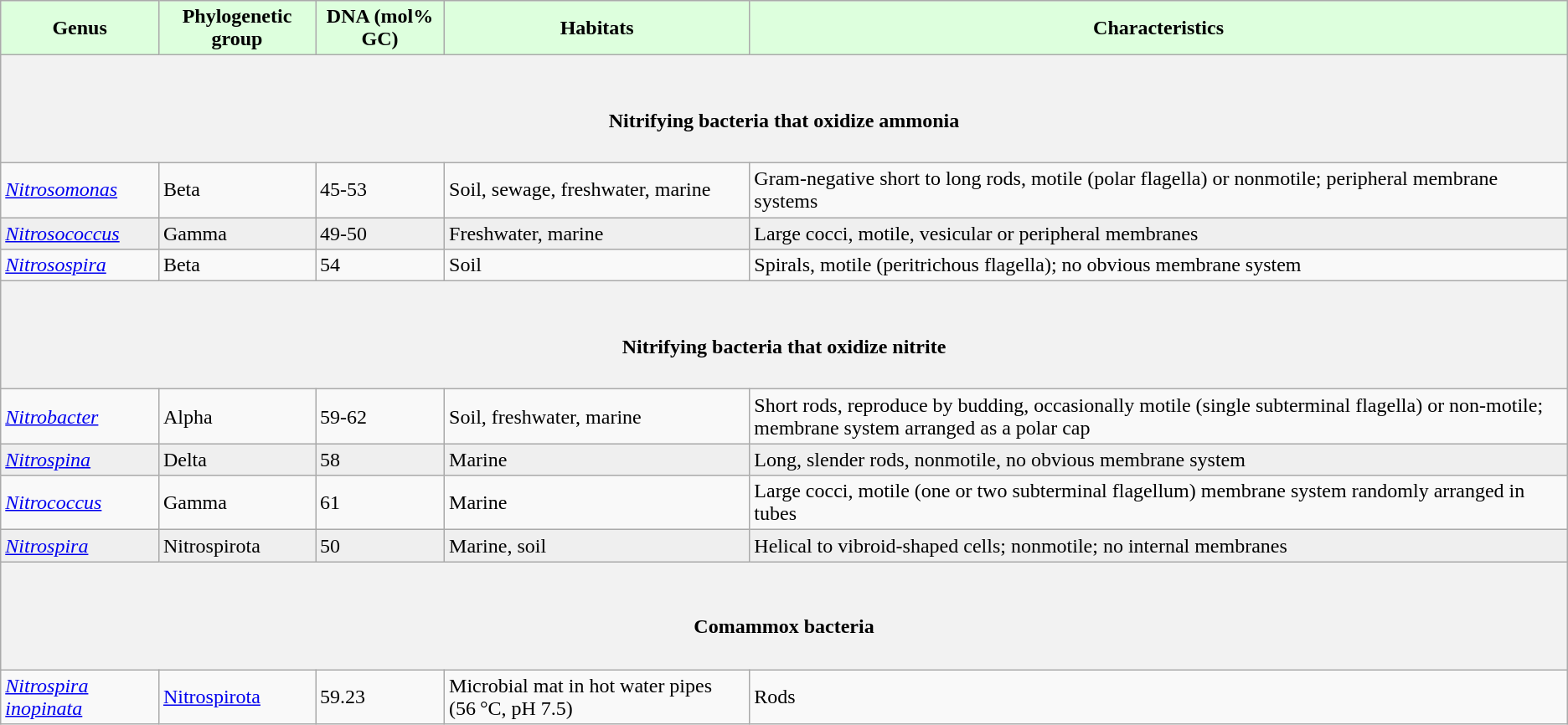<table class="wikitable">
<tr>
<th style="background: #ddffdd;">Genus</th>
<th style="background: #ddffdd;">Phylogenetic group</th>
<th style="background: #ddffdd;">DNA (mol% GC)</th>
<th style="background: #ddffdd;">Habitats</th>
<th style="background: #ddffdd;">Characteristics</th>
</tr>
<tr>
<th colspan=5><br><h4>Nitrifying bacteria that oxidize ammonia </h4></th>
</tr>
<tr>
<td><em><a href='#'>Nitrosomonas</a></em></td>
<td>Beta</td>
<td>45-53</td>
<td>Soil, sewage, freshwater, marine</td>
<td>Gram-negative short to long rods, motile (polar flagella) or nonmotile; peripheral membrane systems</td>
</tr>
<tr bgcolor="#EFEFEF">
<td><em><a href='#'>Nitrosococcus</a></em></td>
<td>Gamma</td>
<td>49-50</td>
<td>Freshwater, marine</td>
<td>Large cocci, motile, vesicular or peripheral membranes</td>
</tr>
<tr>
<td><em><a href='#'>Nitrosospira</a></em></td>
<td>Beta</td>
<td>54</td>
<td>Soil</td>
<td>Spirals, motile (peritrichous flagella); no obvious membrane system</td>
</tr>
<tr>
<th colspan=5><br><h4>Nitrifying bacteria that oxidize nitrite </h4></th>
</tr>
<tr>
<td><em><a href='#'>Nitrobacter</a></em></td>
<td>Alpha</td>
<td>59-62</td>
<td>Soil, freshwater, marine</td>
<td>Short rods, reproduce by budding, occasionally motile (single subterminal flagella) or non-motile; membrane system arranged as a polar cap</td>
</tr>
<tr bgcolor="#EFEFEF">
<td><em><a href='#'>Nitrospina</a></em></td>
<td>Delta</td>
<td>58</td>
<td>Marine</td>
<td>Long, slender rods, nonmotile, no obvious membrane system</td>
</tr>
<tr>
<td><em><a href='#'>Nitrococcus</a></em></td>
<td>Gamma</td>
<td>61</td>
<td>Marine</td>
<td>Large cocci, motile (one or two subterminal flagellum) membrane system randomly arranged in tubes</td>
</tr>
<tr bgcolor="#EFEFEF">
<td><em><a href='#'>Nitrospira</a></em></td>
<td>Nitrospirota</td>
<td>50</td>
<td>Marine, soil</td>
<td>Helical to vibroid-shaped cells; nonmotile; no internal membranes</td>
</tr>
<tr>
<th colspan=5><br><h4>Comammox bacteria</h4></th>
</tr>
<tr>
<td><em><a href='#'>Nitrospira inopinata</a></em></td>
<td><a href='#'>Nitrospirota</a></td>
<td>59.23</td>
<td>Microbial mat in hot water pipes (56 °C, pH 7.5)</td>
<td>Rods</td>
</tr>
</table>
